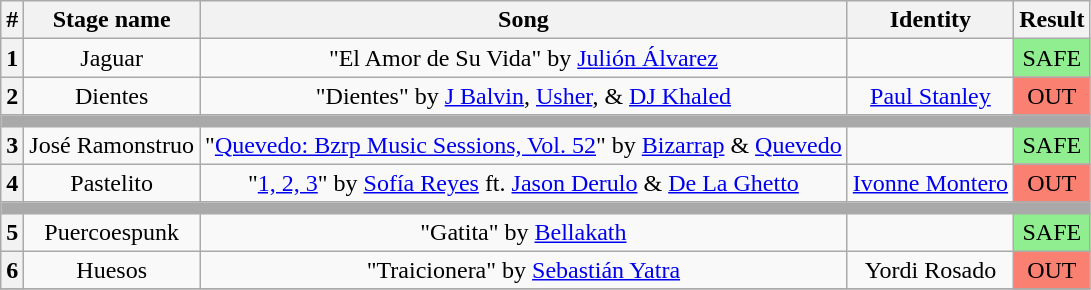<table class="wikitable plainrowheaders" style="text-align: center;">
<tr>
<th>#</th>
<th>Stage name</th>
<th>Song</th>
<th>Identity</th>
<th>Result</th>
</tr>
<tr>
<th>1</th>
<td>Jaguar</td>
<td>"El Amor de Su Vida" by <a href='#'>Julión Álvarez</a></td>
<td></td>
<td bgcolor=lightgreen>SAFE</td>
</tr>
<tr>
<th>2</th>
<td>Dientes</td>
<td>"Dientes" by <a href='#'>J Balvin</a>, <a href='#'>Usher</a>, & <a href='#'>DJ Khaled</a></td>
<td><a href='#'>Paul Stanley</a></td>
<td bgcolor=salmon>OUT</td>
</tr>
<tr>
<td colspan="5" style="background:darkgray"></td>
</tr>
<tr>
<th>3</th>
<td>José Ramonstruo</td>
<td>"<a href='#'>Quevedo: Bzrp Music Sessions, Vol. 52</a>" by <a href='#'>Bizarrap</a> & <a href='#'>Quevedo</a></td>
<td></td>
<td bgcolor=lightgreen>SAFE</td>
</tr>
<tr>
<th>4</th>
<td>Pastelito</td>
<td>"<a href='#'>1, 2, 3</a>" by <a href='#'>Sofía Reyes</a> ft. <a href='#'>Jason Derulo</a> & <a href='#'>De La Ghetto</a></td>
<td><a href='#'>Ivonne Montero</a></td>
<td bgcolor=salmon>OUT</td>
</tr>
<tr>
<td colspan="5" style="background:darkgray"></td>
</tr>
<tr>
<th>5</th>
<td>Puercoespunk</td>
<td>"Gatita" by <a href='#'>Bellakath</a></td>
<td></td>
<td bgcolor=lightgreen>SAFE</td>
</tr>
<tr>
<th>6</th>
<td>Huesos</td>
<td>"Traicionera" by <a href='#'>Sebastián Yatra</a></td>
<td>Yordi Rosado</td>
<td bgcolor=salmon>OUT</td>
</tr>
<tr>
</tr>
</table>
